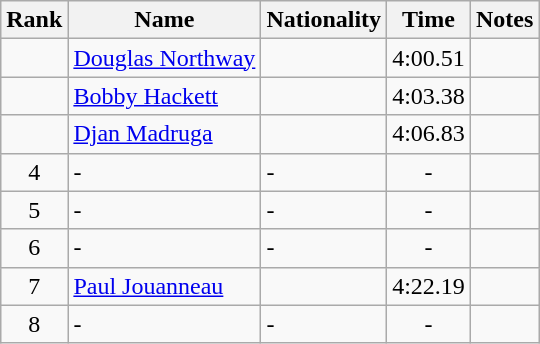<table class="wikitable sortable" style="text-align:center">
<tr>
<th>Rank</th>
<th>Name</th>
<th>Nationality</th>
<th>Time</th>
<th>Notes</th>
</tr>
<tr>
<td></td>
<td align=left><a href='#'>Douglas Northway</a></td>
<td align=left></td>
<td>4:00.51</td>
<td></td>
</tr>
<tr>
<td></td>
<td align=left><a href='#'>Bobby Hackett</a></td>
<td align=left></td>
<td>4:03.38</td>
<td></td>
</tr>
<tr>
<td></td>
<td align=left><a href='#'>Djan Madruga</a></td>
<td align=left></td>
<td>4:06.83</td>
<td></td>
</tr>
<tr>
<td>4</td>
<td align=left>-</td>
<td align=left>-</td>
<td>-</td>
<td></td>
</tr>
<tr>
<td>5</td>
<td align=left>-</td>
<td align=left>-</td>
<td>-</td>
<td></td>
</tr>
<tr>
<td>6</td>
<td align=left>-</td>
<td align=left>-</td>
<td>-</td>
<td></td>
</tr>
<tr>
<td>7</td>
<td align=left><a href='#'>Paul Jouanneau</a></td>
<td align=left></td>
<td>4:22.19</td>
<td></td>
</tr>
<tr>
<td>8</td>
<td align=left>-</td>
<td align=left>-</td>
<td>-</td>
<td></td>
</tr>
</table>
